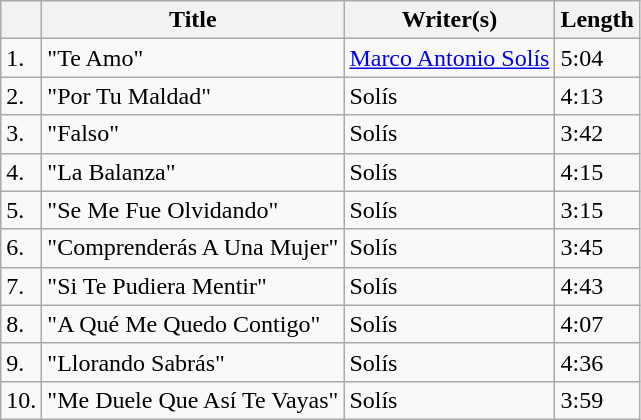<table class="wikitable">
<tr>
<th></th>
<th>Title</th>
<th>Writer(s)</th>
<th>Length</th>
</tr>
<tr>
<td>1.</td>
<td>"Te Amo"</td>
<td><a href='#'>Marco Antonio Solís</a></td>
<td>5:04</td>
</tr>
<tr>
<td>2.</td>
<td>"Por Tu Maldad"</td>
<td>Solís</td>
<td>4:13</td>
</tr>
<tr>
<td>3.</td>
<td>"Falso"</td>
<td>Solís</td>
<td>3:42</td>
</tr>
<tr>
<td>4.</td>
<td>"La Balanza"</td>
<td>Solís</td>
<td>4:15</td>
</tr>
<tr>
<td>5.</td>
<td>"Se Me Fue Olvidando"</td>
<td>Solís</td>
<td>3:15</td>
</tr>
<tr>
<td>6.</td>
<td>"Comprenderás A Una Mujer"</td>
<td>Solís</td>
<td>3:45</td>
</tr>
<tr>
<td>7.</td>
<td>"Si Te Pudiera Mentir"</td>
<td>Solís</td>
<td>4:43</td>
</tr>
<tr>
<td>8.</td>
<td>"A Qué Me Quedo Contigo"</td>
<td>Solís</td>
<td>4:07</td>
</tr>
<tr>
<td>9.</td>
<td>"Llorando Sabrás"</td>
<td>Solís</td>
<td>4:36</td>
</tr>
<tr>
<td>10.</td>
<td>"Me Duele Que Así Te Vayas"</td>
<td>Solís</td>
<td>3:59</td>
</tr>
</table>
